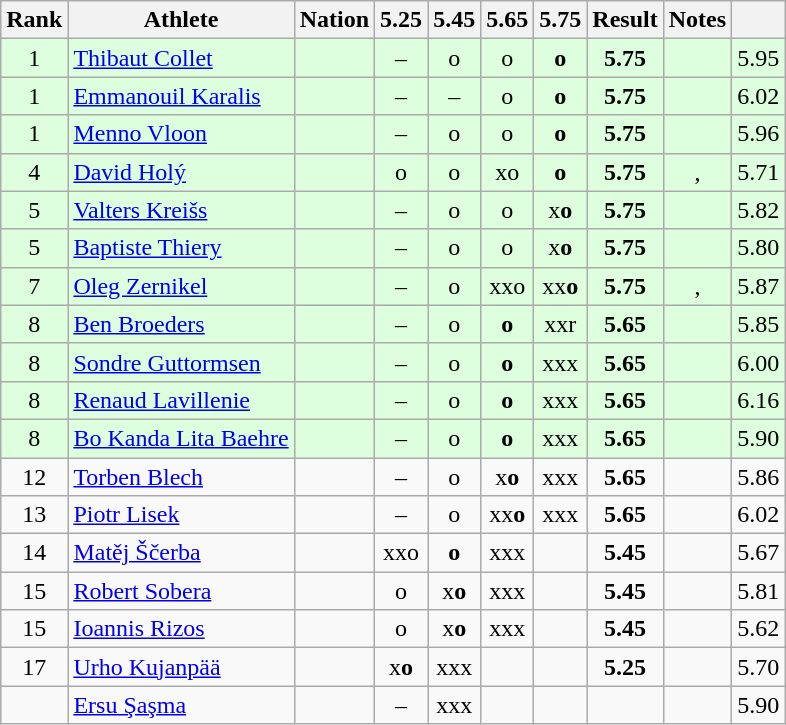<table class="wikitable sortable" style="text-align:center">
<tr>
<th scope="col">Rank</th>
<th scope="col">Athlete</th>
<th scope="col">Nation</th>
<th>5.25</th>
<th>5.45</th>
<th>5.65</th>
<th>5.75</th>
<th scope="col">Result</th>
<th scope="col">Notes</th>
<th scope="col"></th>
</tr>
<tr bgcolor=ddffdd>
<td>1</td>
<td align="left"><a href='#'>Thibaut Collet</a></td>
<td align="left"></td>
<td>–</td>
<td>o</td>
<td>o</td>
<td><strong>o</strong></td>
<td><strong>5.75</strong></td>
<td></td>
<td>5.95</td>
</tr>
<tr bgcolor=ddffdd>
<td>1</td>
<td align="left"><a href='#'>Emmanouil Karalis</a></td>
<td align="left"></td>
<td>–</td>
<td>–</td>
<td>o</td>
<td><strong>o</strong></td>
<td><strong>5.75</strong></td>
<td></td>
<td>6.02</td>
</tr>
<tr bgcolor=ddffdd>
<td>1</td>
<td align="left"><a href='#'>Menno Vloon</a></td>
<td align="left"></td>
<td>–</td>
<td>o</td>
<td>o</td>
<td><strong>o</strong></td>
<td><strong>5.75</strong></td>
<td></td>
<td>5.96</td>
</tr>
<tr bgcolor=ddffdd>
<td>4</td>
<td align="left"><a href='#'>David Holý</a></td>
<td align="left"></td>
<td>o</td>
<td>o</td>
<td>xo</td>
<td><strong>o</strong></td>
<td><strong>5.75</strong></td>
<td>, </td>
<td>5.71</td>
</tr>
<tr bgcolor=ddffdd>
<td>5</td>
<td align="left"><a href='#'>Valters Kreišs</a></td>
<td align="left"></td>
<td>–</td>
<td>o</td>
<td>o</td>
<td>x<strong>o</strong></td>
<td><strong>5.75</strong></td>
<td></td>
<td>5.82</td>
</tr>
<tr bgcolor=ddffdd>
<td>5</td>
<td align="left"><a href='#'>Baptiste Thiery</a></td>
<td align="left"></td>
<td>–</td>
<td>o</td>
<td>o</td>
<td>x<strong>o</strong></td>
<td><strong>5.75</strong></td>
<td></td>
<td>5.80</td>
</tr>
<tr bgcolor=ddffdd>
<td>7</td>
<td align="left"><a href='#'>Oleg Zernikel</a></td>
<td align="left"></td>
<td>–</td>
<td>o</td>
<td>xxo</td>
<td>xx<strong>o</strong></td>
<td><strong>5.75</strong></td>
<td>, </td>
<td>5.87</td>
</tr>
<tr bgcolor=ddffdd>
<td>8</td>
<td align="left"><a href='#'>Ben Broeders</a></td>
<td align="left"></td>
<td>–</td>
<td>o</td>
<td><strong>o</strong></td>
<td>xxr</td>
<td><strong>5.65</strong></td>
<td></td>
<td>5.85</td>
</tr>
<tr bgcolor=ddffdd>
<td>8</td>
<td align="left"><a href='#'>Sondre Guttormsen</a></td>
<td align="left"></td>
<td>–</td>
<td>o</td>
<td><strong>o</strong></td>
<td>xxx</td>
<td><strong>5.65</strong></td>
<td></td>
<td>6.00</td>
</tr>
<tr bgcolor=ddffdd>
<td>8</td>
<td align="left"><a href='#'>Renaud Lavillenie</a></td>
<td align="left"></td>
<td>–</td>
<td>o</td>
<td><strong>o</strong></td>
<td>xxx</td>
<td><strong>5.65</strong></td>
<td></td>
<td>6.16</td>
</tr>
<tr bgcolor=ddffdd>
<td>8</td>
<td align="left"><a href='#'>Bo Kanda Lita Baehre</a></td>
<td align="left"></td>
<td>–</td>
<td>o</td>
<td><strong>o</strong></td>
<td>xxx</td>
<td><strong>5.65</strong></td>
<td></td>
<td>5.90</td>
</tr>
<tr>
<td>12</td>
<td align="left"><a href='#'>Torben Blech</a></td>
<td align="left"></td>
<td>–</td>
<td>o</td>
<td>x<strong>o</strong></td>
<td>xxx</td>
<td><strong>5.65</strong></td>
<td></td>
<td>5.86</td>
</tr>
<tr>
<td>13</td>
<td align="left"><a href='#'>Piotr Lisek</a></td>
<td align="left"></td>
<td>–</td>
<td>o</td>
<td>xx<strong>o</strong></td>
<td>xxx</td>
<td><strong>5.65</strong></td>
<td></td>
<td>6.02</td>
</tr>
<tr>
<td>14</td>
<td align="left"><a href='#'>Matěj Ščerba</a></td>
<td align="left"></td>
<td>xxo</td>
<td><strong>o</strong></td>
<td>xxx</td>
<td></td>
<td><strong>5.45</strong></td>
<td></td>
<td>5.67</td>
</tr>
<tr>
<td>15</td>
<td align="left"><a href='#'>Robert Sobera</a></td>
<td align="left"></td>
<td>o</td>
<td>x<strong>o</strong></td>
<td>xxx</td>
<td></td>
<td><strong>5.45</strong></td>
<td></td>
<td>5.81</td>
</tr>
<tr>
<td>15</td>
<td align="left"><a href='#'>Ioannis Rizos</a></td>
<td align="left"></td>
<td>o</td>
<td>x<strong>o</strong></td>
<td>xxx</td>
<td></td>
<td><strong>5.45</strong></td>
<td></td>
<td>5.62</td>
</tr>
<tr>
<td>17</td>
<td align="left"><a href='#'>Urho Kujanpää</a></td>
<td align="left"></td>
<td>x<strong>o</strong></td>
<td>xxx</td>
<td></td>
<td></td>
<td><strong>5.25</strong></td>
<td></td>
<td>5.70</td>
</tr>
<tr>
<td></td>
<td align="left"><a href='#'>Ersu Şaşma</a></td>
<td align="left"></td>
<td>–</td>
<td>xxx</td>
<td></td>
<td></td>
<td><strong></strong></td>
<td></td>
<td>5.90</td>
</tr>
</table>
